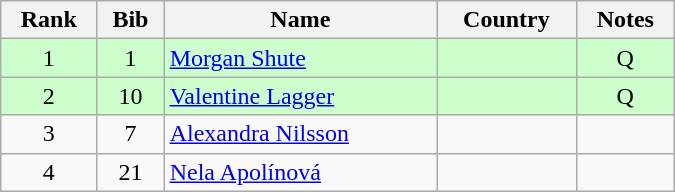<table class="wikitable" style="text-align:center; width:450px">
<tr>
<th>Rank</th>
<th>Bib</th>
<th>Name</th>
<th>Country</th>
<th>Notes</th>
</tr>
<tr bgcolor=ccffcc>
<td>1</td>
<td>1</td>
<td align=left><a href='#'>Morgan Shute</a></td>
<td align=left></td>
<td>Q</td>
</tr>
<tr bgcolor=ccffcc>
<td>2</td>
<td>10</td>
<td align=left><a href='#'>Valentine Lagger</a></td>
<td align=left></td>
<td>Q</td>
</tr>
<tr>
<td>3</td>
<td>7</td>
<td align=left><a href='#'>Alexandra Nilsson</a></td>
<td align=left></td>
<td></td>
</tr>
<tr>
<td>4</td>
<td>21</td>
<td align=left><a href='#'>Nela Apolínová</a></td>
<td align=left></td>
<td></td>
</tr>
</table>
